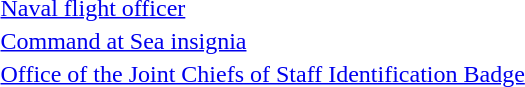<table>
<tr>
<td></td>
<td><a href='#'>Naval flight officer</a></td>
</tr>
<tr>
<td></td>
<td><a href='#'>Command at Sea insignia</a></td>
</tr>
<tr>
<td></td>
<td><a href='#'>Office of the Joint Chiefs of Staff Identification Badge</a></td>
</tr>
</table>
